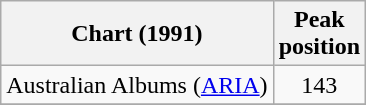<table class="wikitable sortable" style="text-align:center;">
<tr>
<th>Chart (1991)</th>
<th>Peak<br>position</th>
</tr>
<tr>
<td align="left">Australian Albums (<a href='#'>ARIA</a>)</td>
<td>143</td>
</tr>
<tr>
</tr>
</table>
